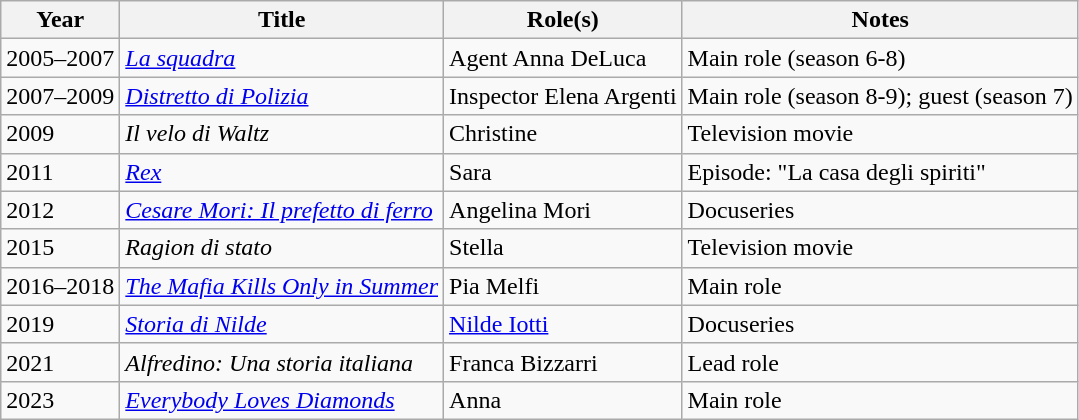<table class="wikitable plainrowheaders sortable">
<tr>
<th scope="col">Year</th>
<th scope="col">Title</th>
<th scope="col">Role(s)</th>
<th scope="col" class="unsortable">Notes</th>
</tr>
<tr>
<td>2005–2007</td>
<td><em><a href='#'>La squadra</a></em></td>
<td>Agent Anna DeLuca</td>
<td>Main role (season 6-8)</td>
</tr>
<tr>
<td>2007–2009</td>
<td><em><a href='#'>Distretto di Polizia</a></em></td>
<td>Inspector Elena Argenti</td>
<td>Main role (season 8-9); guest (season 7)</td>
</tr>
<tr>
<td>2009</td>
<td><em>Il velo di Waltz</em></td>
<td>Christine</td>
<td>Television movie</td>
</tr>
<tr>
<td>2011</td>
<td><em><a href='#'>Rex</a></em></td>
<td>Sara</td>
<td>Episode: "La casa degli spiriti"</td>
</tr>
<tr>
<td>2012</td>
<td><em><a href='#'>Cesare Mori: Il prefetto di ferro</a></em></td>
<td>Angelina Mori</td>
<td>Docuseries</td>
</tr>
<tr>
<td>2015</td>
<td><em>Ragion di stato</em></td>
<td>Stella</td>
<td>Television movie</td>
</tr>
<tr>
<td>2016–2018</td>
<td><em><a href='#'>The Mafia Kills Only in Summer</a></em></td>
<td>Pia Melfi</td>
<td>Main role</td>
</tr>
<tr>
<td>2019</td>
<td><em><a href='#'>Storia di Nilde</a></em></td>
<td><a href='#'>Nilde Iotti</a></td>
<td>Docuseries</td>
</tr>
<tr>
<td>2021</td>
<td><em>Alfredino: Una storia italiana</em></td>
<td>Franca Bizzarri</td>
<td>Lead role</td>
</tr>
<tr>
<td>2023</td>
<td><em><a href='#'>Everybody Loves Diamonds</a></em></td>
<td>Anna</td>
<td>Main role</td>
</tr>
</table>
